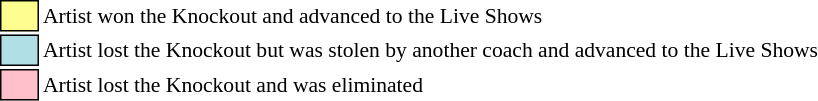<table class="toccolours" style="font-size: 90%; white-space: nowrap;">
<tr>
<td style="background:#fdfc8f; border:1px solid black;">      </td>
<td>Artist won the Knockout and advanced to the Live Shows</td>
</tr>
<tr>
<td style="background:#b0e0e6; border:1px solid black;">      </td>
<td>Artist lost the Knockout but was stolen by another coach and advanced to the Live Shows</td>
</tr>
<tr>
<td style="background:pink; border:1px solid black;">      </td>
<td>Artist lost the Knockout and was eliminated</td>
</tr>
</table>
